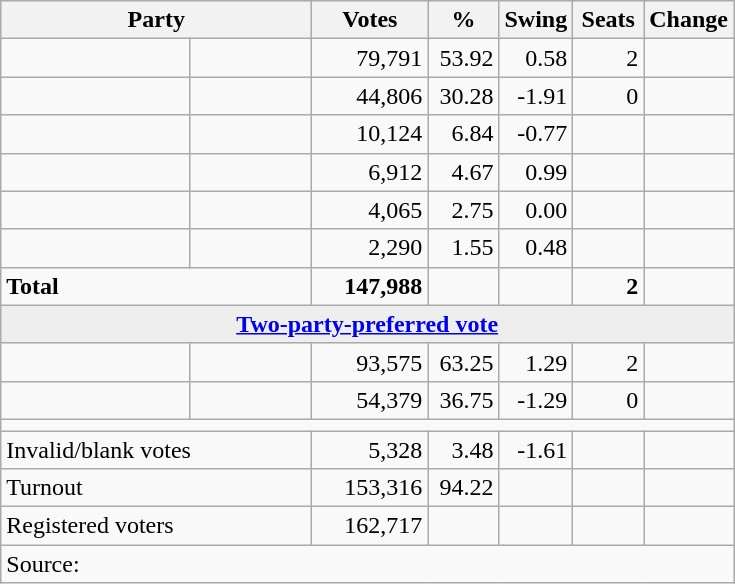<table class="wikitable">
<tr>
<th style="width:200px" colspan=2><strong>Party</strong></th>
<th style="width:70px; text-align:center;"><strong>Votes</strong></th>
<th style="width:40px; text-align:center;"><strong>%</strong></th>
<th style="width:40px; text-align:center;"><strong>Swing</strong></th>
<th style="width:40px; text-align:center;"><strong>Seats</strong></th>
<th style="width:40px; text-align:center;"><strong>Change</strong></th>
</tr>
<tr>
<td> </td>
<td></td>
<td align=right>79,791</td>
<td align=right>53.92</td>
<td align=right>0.58</td>
<td align=right>2</td>
<td align=right></td>
</tr>
<tr>
<td> </td>
<td></td>
<td align=right>44,806</td>
<td align=right>30.28</td>
<td align=right>-1.91</td>
<td align=right>0</td>
<td align=right></td>
</tr>
<tr>
<td> </td>
<td></td>
<td align=right>10,124</td>
<td align=right>6.84</td>
<td align=right>-0.77</td>
<td align=right></td>
<td align=right></td>
</tr>
<tr>
<td> </td>
<td></td>
<td align=right>6,912</td>
<td align=right>4.67</td>
<td align=right>0.99</td>
<td align=right></td>
<td align=right></td>
</tr>
<tr>
<td> </td>
<td></td>
<td align=right>4,065</td>
<td align=right>2.75</td>
<td align=right>0.00</td>
<td align=right></td>
<td align=right></td>
</tr>
<tr>
<td> </td>
<td></td>
<td align=right>2,290</td>
<td align=right>1.55</td>
<td align=right>0.48</td>
<td align=right></td>
<td align=right></td>
</tr>
<tr>
<td colspan=2 align="left"><strong>Total</strong></td>
<td align=right><strong>147,988</strong></td>
<td align=right></td>
<td align=right></td>
<td align=right><strong>2</strong></td>
<td align=right></td>
</tr>
<tr>
<td colspan=7 style="text-align:center; background:#eee;"><strong><a href='#'>Two-party-preferred vote</a></strong></td>
</tr>
<tr>
<td> </td>
<td></td>
<td align=right>93,575</td>
<td align=right>63.25</td>
<td align=right>1.29</td>
<td align=right>2</td>
<td align=right></td>
</tr>
<tr>
<td> </td>
<td></td>
<td align=right>54,379</td>
<td align=right>36.75</td>
<td align=right>-1.29</td>
<td align=right>0</td>
<td align=right></td>
</tr>
<tr>
<td colspan=7></td>
</tr>
<tr>
<td colspan=2 style="text-align:left;">Invalid/blank votes</td>
<td align=right>5,328</td>
<td align=right>3.48</td>
<td align=right>-1.61</td>
<td></td>
<td></td>
</tr>
<tr>
<td colspan=2 style="text-align:left;">Turnout</td>
<td align=right>153,316</td>
<td align=right>94.22</td>
<td></td>
<td></td>
<td></td>
</tr>
<tr>
<td colspan=2 style="text-align:left;">Registered voters</td>
<td align=right>162,717</td>
<td></td>
<td></td>
<td></td>
<td></td>
</tr>
<tr>
<td colspan="8" align="left">Source: </td>
</tr>
</table>
